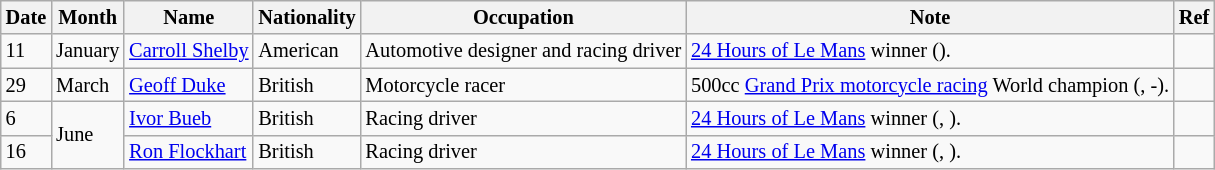<table class="wikitable" style="font-size:85%;">
<tr>
<th>Date</th>
<th>Month</th>
<th>Name</th>
<th>Nationality</th>
<th>Occupation</th>
<th>Note</th>
<th>Ref</th>
</tr>
<tr>
<td>11</td>
<td>January</td>
<td><a href='#'>Carroll Shelby</a></td>
<td>American</td>
<td>Automotive designer and racing driver</td>
<td><a href='#'>24 Hours of Le Mans</a> winner ().</td>
<td></td>
</tr>
<tr>
<td>29</td>
<td>March</td>
<td><a href='#'>Geoff Duke</a></td>
<td>British</td>
<td>Motorcycle racer</td>
<td>500cc <a href='#'>Grand Prix motorcycle racing</a> World champion (, -).</td>
<td></td>
</tr>
<tr>
<td>6</td>
<td rowspan=2>June</td>
<td><a href='#'>Ivor Bueb</a></td>
<td>British</td>
<td>Racing driver</td>
<td><a href='#'>24 Hours of Le Mans</a> winner (, ).</td>
<td></td>
</tr>
<tr>
<td>16</td>
<td><a href='#'>Ron Flockhart</a></td>
<td>British</td>
<td>Racing driver</td>
<td><a href='#'>24 Hours of Le Mans</a> winner (, ).</td>
<td></td>
</tr>
</table>
